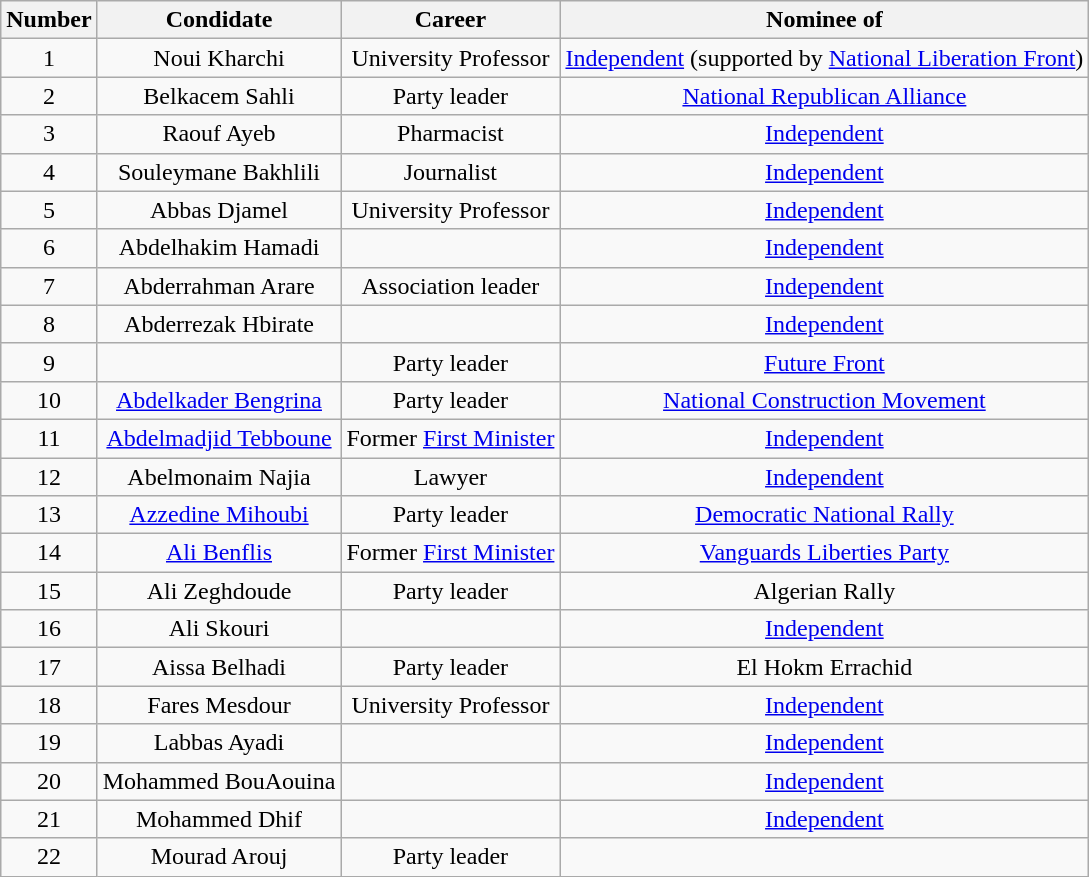<table class="wikitable" style="text-align:center">
<tr>
<th>Number</th>
<th>Condidate</th>
<th>Career</th>
<th>Nominee of</th>
</tr>
<tr>
<td>1</td>
<td>Noui Kharchi</td>
<td>University Professor</td>
<td><a href='#'>Independent</a> (supported by <a href='#'>National Liberation Front</a>)</td>
</tr>
<tr>
<td>2</td>
<td>Belkacem Sahli</td>
<td>Party leader</td>
<td><a href='#'>National Republican Alliance</a></td>
</tr>
<tr>
<td>3</td>
<td>Raouf Ayeb</td>
<td>Pharmacist</td>
<td><a href='#'>Independent</a></td>
</tr>
<tr>
<td>4</td>
<td>Souleymane Bakhlili</td>
<td>Journalist</td>
<td><a href='#'>Independent</a></td>
</tr>
<tr>
<td>5</td>
<td>Abbas Djamel</td>
<td>University Professor</td>
<td><a href='#'>Independent</a></td>
</tr>
<tr>
<td>6</td>
<td>Abdelhakim Hamadi</td>
<td></td>
<td><a href='#'>Independent</a></td>
</tr>
<tr>
<td>7</td>
<td>Abderrahman Arare</td>
<td>Association leader</td>
<td><a href='#'>Independent</a></td>
</tr>
<tr>
<td>8</td>
<td>Abderrezak Hbirate</td>
<td></td>
<td><a href='#'>Independent</a></td>
</tr>
<tr>
<td>9</td>
<td></td>
<td>Party leader</td>
<td><a href='#'>Future Front</a></td>
</tr>
<tr>
<td>10</td>
<td><a href='#'>Abdelkader Bengrina</a></td>
<td>Party leader</td>
<td><a href='#'>National Construction Movement</a></td>
</tr>
<tr>
<td>11</td>
<td><a href='#'>Abdelmadjid Tebboune</a></td>
<td>Former <a href='#'>First Minister</a></td>
<td><a href='#'>Independent</a></td>
</tr>
<tr>
<td>12</td>
<td>Abelmonaim Najia</td>
<td>Lawyer</td>
<td><a href='#'>Independent</a></td>
</tr>
<tr>
<td>13</td>
<td><a href='#'>Azzedine Mihoubi</a></td>
<td>Party leader</td>
<td><a href='#'>Democratic National Rally</a></td>
</tr>
<tr>
<td>14</td>
<td><a href='#'>Ali Benflis</a></td>
<td>Former <a href='#'>First Minister</a></td>
<td><a href='#'>Vanguards Liberties Party</a></td>
</tr>
<tr>
<td>15</td>
<td>Ali Zeghdoude</td>
<td>Party leader</td>
<td>Algerian Rally</td>
</tr>
<tr>
<td>16</td>
<td>Ali Skouri</td>
<td></td>
<td><a href='#'>Independent</a></td>
</tr>
<tr>
<td>17</td>
<td>Aissa Belhadi</td>
<td>Party leader</td>
<td>El Hokm Errachid</td>
</tr>
<tr>
<td>18</td>
<td>Fares Mesdour</td>
<td>University Professor</td>
<td><a href='#'>Independent</a></td>
</tr>
<tr>
<td>19</td>
<td>Labbas Ayadi</td>
<td></td>
<td><a href='#'>Independent</a></td>
</tr>
<tr>
<td>20</td>
<td>Mohammed BouAouina</td>
<td></td>
<td><a href='#'>Independent</a></td>
</tr>
<tr>
<td>21</td>
<td>Mohammed Dhif</td>
<td></td>
<td><a href='#'>Independent</a></td>
</tr>
<tr>
<td>22</td>
<td>Mourad Arouj</td>
<td>Party leader</td>
<td></td>
</tr>
</table>
